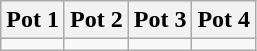<table class="wikitable">
<tr>
<th>Pot 1</th>
<th>Pot 2</th>
<th>Pot 3</th>
<th>Pot 4</th>
</tr>
<tr>
<td valign=top></td>
<td valign=top></td>
<td valign=top></td>
<td valign=top></td>
</tr>
</table>
